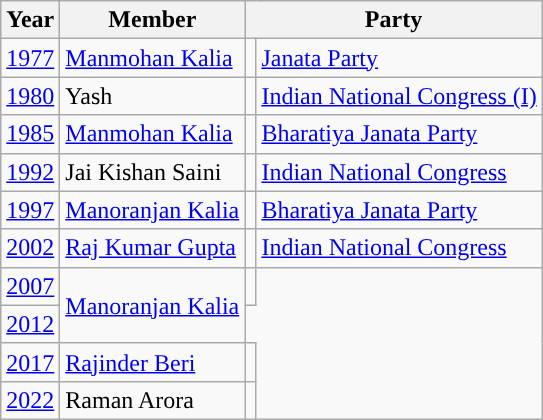<table class="wikitable sortable">
<tr>
<th>Year</th>
<th>Member</th>
<th colspan="2">Party</th>
</tr>
<tr>
<td><a href='#'>1977</a></td>
<td><a href='#'>Manmohan Kalia</a></td>
<td style="background-color: "></td>
<td><a href='#'>Janata Party</a></td>
</tr>
<tr>
<td><a href='#'>1980</a></td>
<td>Yash</td>
<td style="background-color: "></td>
<td><a href='#'>Indian National Congress (I)</a></td>
</tr>
<tr>
<td><a href='#'>1985</a></td>
<td><a href='#'>Manmohan Kalia</a></td>
<td style="background-color: "></td>
<td><a href='#'>Bharatiya Janata Party</a></td>
</tr>
<tr>
<td><a href='#'>1992</a></td>
<td>Jai Kishan Saini</td>
<td style="background-color: "></td>
<td><a href='#'>Indian National Congress</a></td>
</tr>
<tr>
<td><a href='#'>1997</a></td>
<td><a href='#'>Manoranjan Kalia</a></td>
<td style="background-color: "></td>
<td><a href='#'>Bharatiya Janata Party</a></td>
</tr>
<tr>
<td><a href='#'>2002</a></td>
<td><a href='#'>Raj Kumar Gupta</a></td>
<td style="background-color: "></td>
<td><a href='#'>Indian National Congress</a></td>
</tr>
<tr>
<td><a href='#'>2007</a></td>
<td rowspan="2"><a href='#'>Manoranjan Kalia</a></td>
<td></td>
</tr>
<tr>
<td><a href='#'>2012</a></td>
</tr>
<tr>
<td><a href='#'>2017</a></td>
<td><a href='#'>Rajinder Beri</a></td>
<td></td>
</tr>
<tr>
<td><a href='#'>2022</a></td>
<td>Raman Arora</td>
<td></td>
</tr>
</table>
